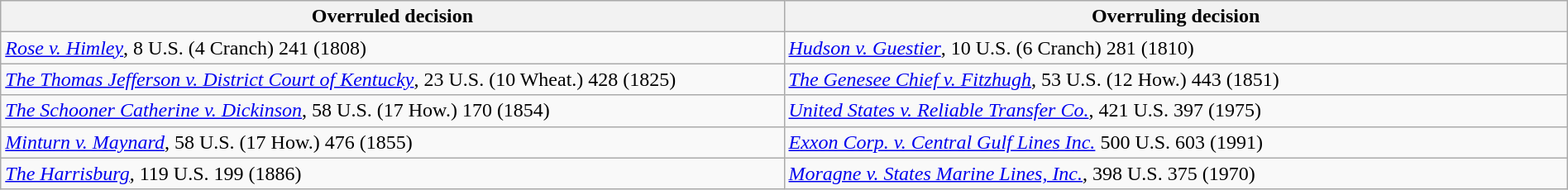<table class="wikitable sortable collapsible" style="width:100%">
<tr>
<th width="50%">Overruled decision</th>
<th width="50%">Overruling decision</th>
</tr>
<tr valign="top">
<td><em><a href='#'>Rose v. Himley</a></em>, 8 U.S. (4 Cranch) 241 (1808)</td>
<td><em><a href='#'>Hudson v. Guestier</a></em>, 10 U.S. (6 Cranch) 281 (1810)</td>
</tr>
<tr>
<td><em><a href='#'>The Thomas Jefferson v. District Court of Kentucky</a></em>, 23 U.S. (10 Wheat.) 428 (1825)</td>
<td><em><a href='#'>The Genesee Chief v. Fitzhugh</a></em>, 53 U.S. (12 How.) 443 (1851)</td>
</tr>
<tr>
<td><em><a href='#'>The Schooner Catherine v. Dickinson</a></em>, 58 U.S. (17 How.) 170 (1854)</td>
<td><em><a href='#'>United States v. Reliable Transfer Co.</a></em>, 421 U.S. 397 (1975)</td>
</tr>
<tr>
<td><em><a href='#'>Minturn v. Maynard</a></em>, 58 U.S. (17 How.) 476 (1855)</td>
<td><em><a href='#'>Exxon Corp. v. Central Gulf Lines Inc.</a></em> 500 U.S. 603 (1991)</td>
</tr>
<tr>
<td><em><a href='#'>The Harrisburg</a></em>, 119 U.S. 199 (1886)</td>
<td><em><a href='#'>Moragne v. States Marine Lines, Inc.</a></em>, 398 U.S. 375 (1970)</td>
</tr>
</table>
